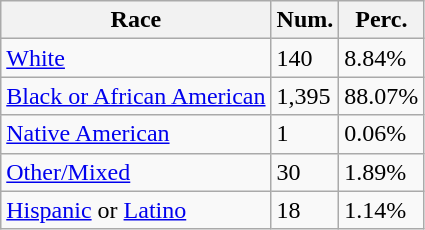<table class="wikitable">
<tr>
<th>Race</th>
<th>Num.</th>
<th>Perc.</th>
</tr>
<tr>
<td><a href='#'>White</a></td>
<td>140</td>
<td>8.84%</td>
</tr>
<tr>
<td><a href='#'>Black or African American</a></td>
<td>1,395</td>
<td>88.07%</td>
</tr>
<tr>
<td><a href='#'>Native American</a></td>
<td>1</td>
<td>0.06%</td>
</tr>
<tr>
<td><a href='#'>Other/Mixed</a></td>
<td>30</td>
<td>1.89%</td>
</tr>
<tr>
<td><a href='#'>Hispanic</a> or <a href='#'>Latino</a></td>
<td>18</td>
<td>1.14%</td>
</tr>
</table>
